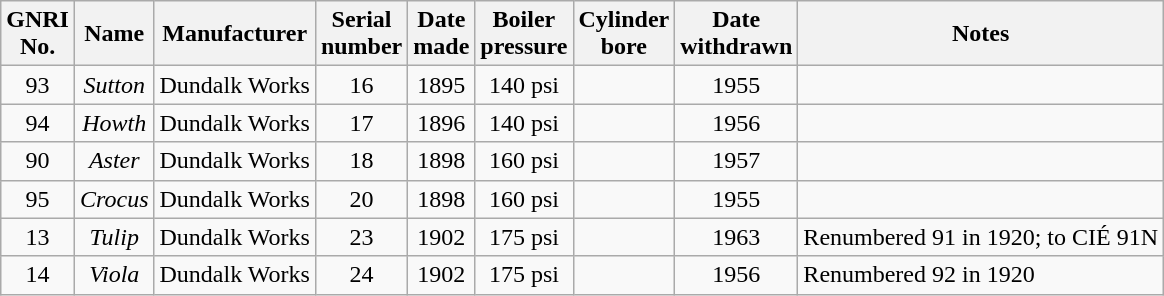<table class=wikitable style=text-align:center>
<tr>
<th>GNRI<br>No.</th>
<th>Name</th>
<th>Manufacturer</th>
<th>Serial<br>number</th>
<th>Date<br>made</th>
<th>Boiler<br>pressure</th>
<th>Cylinder<br>bore</th>
<th>Date<br>withdrawn</th>
<th>Notes</th>
</tr>
<tr>
<td>93</td>
<td><em>Sutton</em></td>
<td>Dundalk Works</td>
<td>16</td>
<td>1895</td>
<td>140 psi</td>
<td></td>
<td>1955</td>
<td align=left></td>
</tr>
<tr>
<td>94</td>
<td><em>Howth</em></td>
<td>Dundalk Works</td>
<td>17</td>
<td>1896</td>
<td>140 psi</td>
<td></td>
<td>1956</td>
<td align=left></td>
</tr>
<tr>
<td>90</td>
<td><em>Aster</em></td>
<td>Dundalk Works</td>
<td>18</td>
<td>1898</td>
<td>160 psi</td>
<td></td>
<td>1957</td>
<td align=left></td>
</tr>
<tr>
<td>95</td>
<td><em>Crocus</em></td>
<td>Dundalk Works</td>
<td>20</td>
<td>1898</td>
<td>160 psi</td>
<td></td>
<td>1955</td>
<td align=left></td>
</tr>
<tr>
<td>13</td>
<td><em>Tulip</em></td>
<td>Dundalk Works</td>
<td>23</td>
<td>1902</td>
<td>175 psi</td>
<td></td>
<td>1963</td>
<td align=left>Renumbered 91 in 1920; to CIÉ 91N</td>
</tr>
<tr>
<td>14</td>
<td><em>Viola</em></td>
<td>Dundalk Works</td>
<td>24</td>
<td>1902</td>
<td>175 psi</td>
<td></td>
<td>1956</td>
<td align=left>Renumbered 92 in 1920</td>
</tr>
</table>
